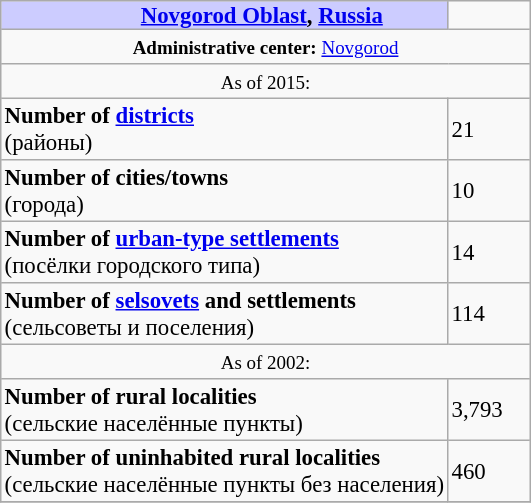<table border=1 align="right" cellpadding=2 cellspacing=0 style="margin: 0 0 1em 1em; background: #f9f9f9; border: 1px #aaa solid; border-collapse: collapse; font-size: 95%;">
<tr>
<th bgcolor="#ccccff" style="padding:0 0 0 50px;"><a href='#'>Novgorod Oblast</a>, <a href='#'>Russia</a></th>
<td width="50px"></td>
</tr>
<tr>
<td colspan=2 align="center"><small><strong>Administrative center:</strong> <a href='#'>Novgorod</a></small></td>
</tr>
<tr>
<td colspan=2 align="center"><small>As of 2015:</small></td>
</tr>
<tr>
<td><strong>Number of <a href='#'>districts</a></strong><br>(районы)</td>
<td>21</td>
</tr>
<tr>
<td><strong>Number of cities/towns</strong><br>(города)</td>
<td>10</td>
</tr>
<tr>
<td><strong>Number of <a href='#'>urban-type settlements</a></strong><br>(посёлки городского типа)</td>
<td>14</td>
</tr>
<tr>
<td><strong>Number of <a href='#'>selsovets</a> and settlements</strong><br>(сельсоветы и поселения)</td>
<td>114</td>
</tr>
<tr>
<td colspan=2 align="center"><small>As of 2002:</small></td>
</tr>
<tr>
<td><strong>Number of rural localities</strong><br>(сельские населённые пункты)</td>
<td>3,793</td>
</tr>
<tr>
<td><strong>Number of uninhabited rural localities</strong><br>(сельские населённые пункты без населения)</td>
<td>460</td>
</tr>
<tr>
</tr>
</table>
